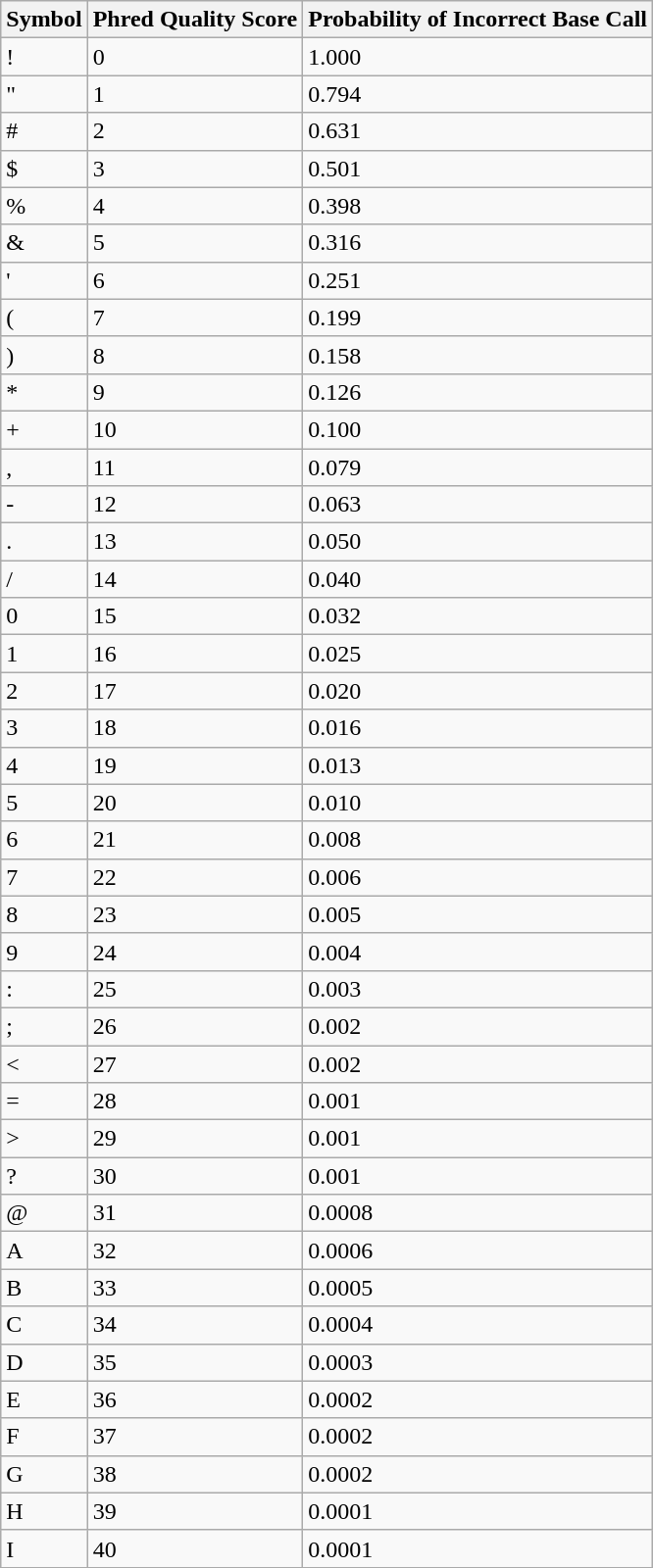<table class="wikitable">
<tr>
<th>Symbol</th>
<th>Phred Quality Score</th>
<th>Probability of Incorrect Base Call</th>
</tr>
<tr>
<td>!</td>
<td>0</td>
<td>1.000</td>
</tr>
<tr>
<td>"</td>
<td>1</td>
<td>0.794</td>
</tr>
<tr>
<td>#</td>
<td>2</td>
<td>0.631</td>
</tr>
<tr>
<td>$</td>
<td>3</td>
<td>0.501</td>
</tr>
<tr>
<td>%</td>
<td>4</td>
<td>0.398</td>
</tr>
<tr>
<td>&</td>
<td>5</td>
<td>0.316</td>
</tr>
<tr>
<td>'</td>
<td>6</td>
<td>0.251</td>
</tr>
<tr>
<td>(</td>
<td>7</td>
<td>0.199</td>
</tr>
<tr>
<td>)</td>
<td>8</td>
<td>0.158</td>
</tr>
<tr>
<td>*</td>
<td>9</td>
<td>0.126</td>
</tr>
<tr>
<td>+</td>
<td>10</td>
<td>0.100</td>
</tr>
<tr>
<td>,</td>
<td>11</td>
<td>0.079</td>
</tr>
<tr>
<td>-</td>
<td>12</td>
<td>0.063</td>
</tr>
<tr>
<td>.</td>
<td>13</td>
<td>0.050</td>
</tr>
<tr>
<td>/</td>
<td>14</td>
<td>0.040</td>
</tr>
<tr>
<td>0</td>
<td>15</td>
<td>0.032</td>
</tr>
<tr>
<td>1</td>
<td>16</td>
<td>0.025</td>
</tr>
<tr>
<td>2</td>
<td>17</td>
<td>0.020</td>
</tr>
<tr>
<td>3</td>
<td>18</td>
<td>0.016</td>
</tr>
<tr>
<td>4</td>
<td>19</td>
<td>0.013</td>
</tr>
<tr>
<td>5</td>
<td>20</td>
<td>0.010</td>
</tr>
<tr>
<td>6</td>
<td>21</td>
<td>0.008</td>
</tr>
<tr>
<td>7</td>
<td>22</td>
<td>0.006</td>
</tr>
<tr>
<td>8</td>
<td>23</td>
<td>0.005</td>
</tr>
<tr>
<td>9</td>
<td>24</td>
<td>0.004</td>
</tr>
<tr>
<td>:</td>
<td>25</td>
<td>0.003</td>
</tr>
<tr>
<td>;</td>
<td>26</td>
<td>0.002</td>
</tr>
<tr>
<td><</td>
<td>27</td>
<td>0.002</td>
</tr>
<tr>
<td>=</td>
<td>28</td>
<td>0.001</td>
</tr>
<tr>
<td>></td>
<td>29</td>
<td>0.001</td>
</tr>
<tr>
<td>?</td>
<td>30</td>
<td>0.001</td>
</tr>
<tr>
<td>@</td>
<td>31</td>
<td>0.0008</td>
</tr>
<tr>
<td>A</td>
<td>32</td>
<td>0.0006</td>
</tr>
<tr>
<td>B</td>
<td>33</td>
<td>0.0005</td>
</tr>
<tr>
<td>C</td>
<td>34</td>
<td>0.0004</td>
</tr>
<tr>
<td>D</td>
<td>35</td>
<td>0.0003</td>
</tr>
<tr>
<td>E</td>
<td>36</td>
<td>0.0002</td>
</tr>
<tr>
<td>F</td>
<td>37</td>
<td>0.0002</td>
</tr>
<tr>
<td>G</td>
<td>38</td>
<td>0.0002</td>
</tr>
<tr>
<td>H</td>
<td>39</td>
<td>0.0001</td>
</tr>
<tr>
<td>I</td>
<td>40</td>
<td>0.0001</td>
</tr>
</table>
